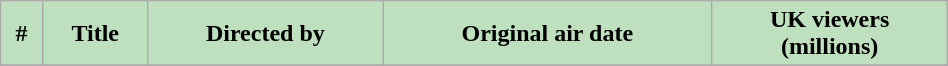<table class="wikitable plainrowheaders" width="50%" style="background:#FFFFFF;">
<tr>
<th style="background: #bfe0bf;">#</th>
<th style="background: #bfe0bf;">Title</th>
<th style="background: #bfe0bf;">Directed by</th>
<th style="background: #bfe0bf;">Original air date</th>
<th style="background: #bfe0bf;">UK viewers<br>(millions)</th>
</tr>
<tr>
</tr>
</table>
